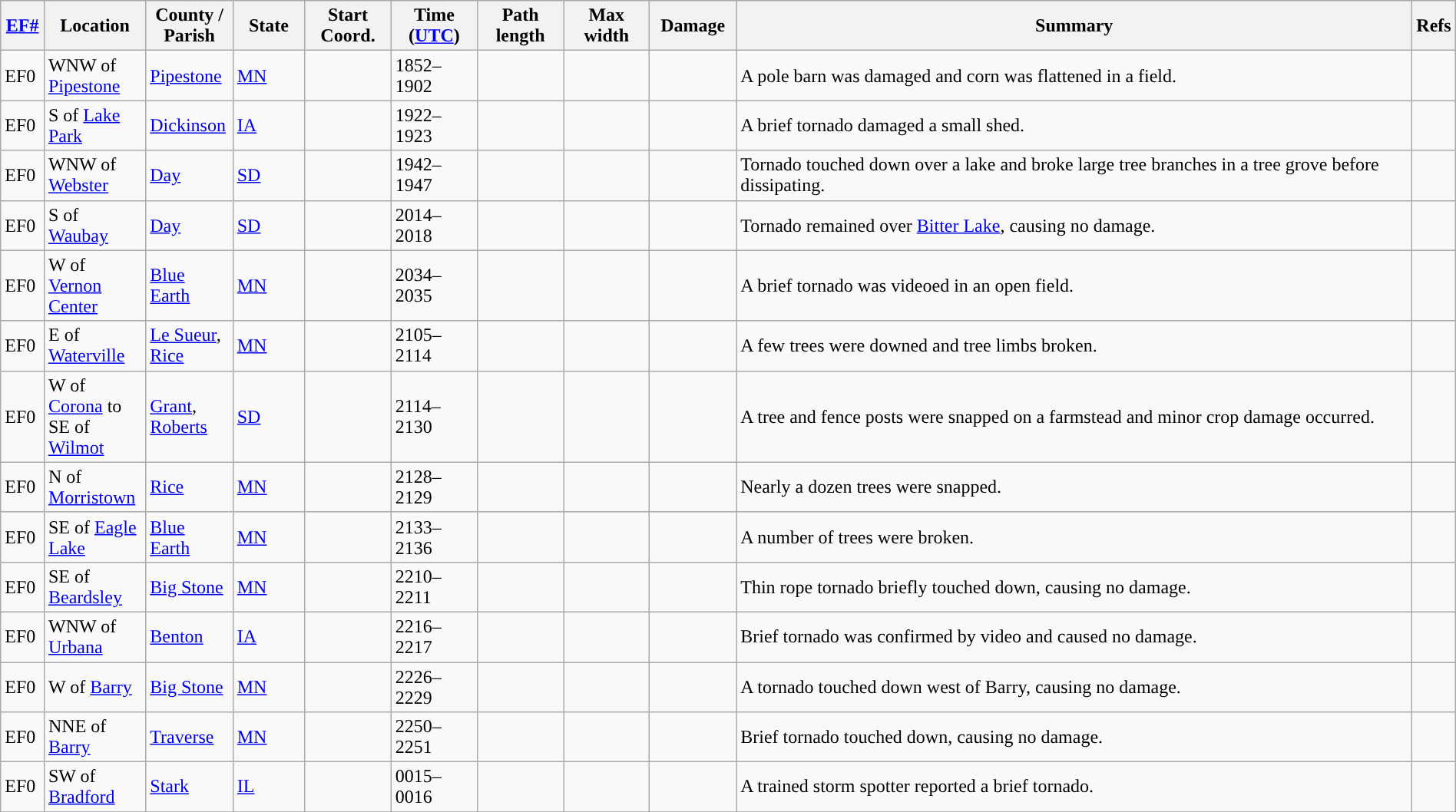<table class="wikitable sortable" style="width:100%;">
<tr>
<th scope="col" width="3%" align="center"><a href='#'>EF#</a></th>
<th scope="col" width="7%" align="center" class="unsortable">Location</th>
<th scope="col" width="6%" align="center" class="unsortable">County / Parish</th>
<th scope="col" width="5%" align="center">State</th>
<th scope="col" width="6%" align="center">Start Coord.</th>
<th scope="col" width="6%" align="center">Time (<a href='#'>UTC</a>)</th>
<th scope="col" width="6%" align="center">Path length</th>
<th scope="col" width="6%" align="center">Max width</th>
<th scope="col" width="6%" align="center">Damage</th>
<th scope="col" width="48%" class="unsortable" align="center">Summary</th>
<th scope="col" width="48%" class="unsortable" align="center">Refs</th>
</tr>
<tr>
<td>EF0</td>
<td>WNW of <a href='#'>Pipestone</a></td>
<td><a href='#'>Pipestone</a></td>
<td><a href='#'>MN</a></td>
<td></td>
<td>1852–1902</td>
<td></td>
<td></td>
<td></td>
<td>A pole barn was damaged and corn was flattened in a field.</td>
<td></td>
</tr>
<tr>
<td>EF0</td>
<td>S of <a href='#'>Lake Park</a></td>
<td><a href='#'>Dickinson</a></td>
<td><a href='#'>IA</a></td>
<td></td>
<td>1922–1923</td>
<td></td>
<td></td>
<td></td>
<td>A brief tornado damaged a small shed.</td>
<td></td>
</tr>
<tr>
<td>EF0</td>
<td>WNW of <a href='#'>Webster</a></td>
<td><a href='#'>Day</a></td>
<td><a href='#'>SD</a></td>
<td></td>
<td>1942–1947</td>
<td></td>
<td></td>
<td></td>
<td>Tornado touched down over a lake and broke large tree branches in a tree grove before dissipating.</td>
<td></td>
</tr>
<tr>
<td>EF0</td>
<td>S of <a href='#'>Waubay</a></td>
<td><a href='#'>Day</a></td>
<td><a href='#'>SD</a></td>
<td></td>
<td>2014–2018</td>
<td></td>
<td></td>
<td></td>
<td>Tornado remained over <a href='#'>Bitter Lake</a>, causing no damage.</td>
<td></td>
</tr>
<tr>
<td>EF0</td>
<td>W of <a href='#'>Vernon Center</a></td>
<td><a href='#'>Blue Earth</a></td>
<td><a href='#'>MN</a></td>
<td></td>
<td>2034–2035</td>
<td></td>
<td></td>
<td></td>
<td>A brief tornado was videoed in an open field.</td>
<td></td>
</tr>
<tr>
<td>EF0</td>
<td>E of <a href='#'>Waterville</a></td>
<td><a href='#'>Le Sueur</a>, <a href='#'>Rice</a></td>
<td><a href='#'>MN</a></td>
<td></td>
<td>2105–2114</td>
<td></td>
<td></td>
<td></td>
<td>A few trees were downed and tree limbs broken.</td>
<td></td>
</tr>
<tr>
<td>EF0</td>
<td>W of <a href='#'>Corona</a> to SE of <a href='#'>Wilmot</a></td>
<td><a href='#'>Grant</a>, <a href='#'>Roberts</a></td>
<td><a href='#'>SD</a></td>
<td></td>
<td>2114–2130</td>
<td></td>
<td></td>
<td></td>
<td>A tree and fence posts were snapped on a farmstead and minor crop damage occurred.</td>
<td></td>
</tr>
<tr>
<td>EF0</td>
<td>N of <a href='#'>Morristown</a></td>
<td><a href='#'>Rice</a></td>
<td><a href='#'>MN</a></td>
<td></td>
<td>2128–2129</td>
<td></td>
<td></td>
<td></td>
<td>Nearly a dozen trees were snapped.</td>
<td></td>
</tr>
<tr>
<td>EF0</td>
<td>SE of <a href='#'>Eagle Lake</a></td>
<td><a href='#'>Blue Earth</a></td>
<td><a href='#'>MN</a></td>
<td></td>
<td>2133–2136</td>
<td></td>
<td></td>
<td></td>
<td>A number of trees were broken.</td>
<td></td>
</tr>
<tr>
<td>EF0</td>
<td>SE of <a href='#'>Beardsley</a></td>
<td><a href='#'>Big Stone</a></td>
<td><a href='#'>MN</a></td>
<td></td>
<td>2210–2211</td>
<td></td>
<td></td>
<td></td>
<td>Thin rope tornado briefly touched down, causing no damage.</td>
<td></td>
</tr>
<tr>
<td>EF0</td>
<td>WNW of <a href='#'>Urbana</a></td>
<td><a href='#'>Benton</a></td>
<td><a href='#'>IA</a></td>
<td></td>
<td>2216–2217</td>
<td></td>
<td></td>
<td></td>
<td>Brief tornado was confirmed by video and caused no damage.</td>
<td></td>
</tr>
<tr>
<td>EF0</td>
<td>W of <a href='#'>Barry</a></td>
<td><a href='#'>Big Stone</a></td>
<td><a href='#'>MN</a></td>
<td></td>
<td>2226–2229</td>
<td></td>
<td></td>
<td></td>
<td>A tornado touched down west of Barry, causing no damage.</td>
<td></td>
</tr>
<tr>
<td>EF0</td>
<td>NNE of <a href='#'>Barry</a></td>
<td><a href='#'>Traverse</a></td>
<td><a href='#'>MN</a></td>
<td></td>
<td>2250–2251</td>
<td></td>
<td></td>
<td></td>
<td>Brief tornado touched down, causing no damage.</td>
<td></td>
</tr>
<tr>
<td>EF0</td>
<td>SW of <a href='#'>Bradford</a></td>
<td><a href='#'>Stark</a></td>
<td><a href='#'>IL</a></td>
<td></td>
<td>0015–0016</td>
<td></td>
<td></td>
<td></td>
<td>A trained storm spotter reported a brief tornado.</td>
<td></td>
</tr>
<tr>
</tr>
</table>
